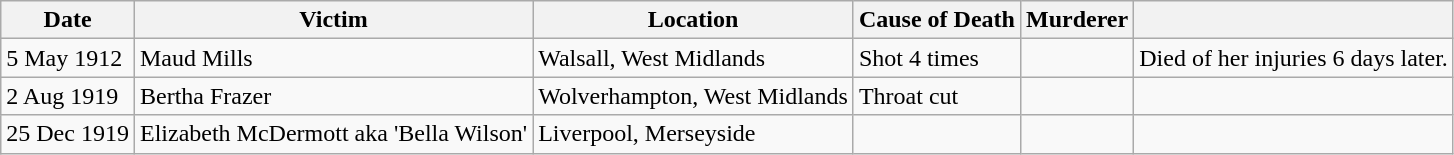<table class="wikitable">
<tr>
<th>Date</th>
<th>Victim</th>
<th>Location</th>
<th>Cause of Death</th>
<th>Murderer</th>
<th></th>
</tr>
<tr>
<td>5 May 1912</td>
<td>Maud Mills</td>
<td>Walsall, West Midlands</td>
<td>Shot 4 times</td>
<td></td>
<td>Died of her injuries 6 days later.</td>
</tr>
<tr>
<td>2 Aug 1919</td>
<td>Bertha Frazer</td>
<td>Wolverhampton, West Midlands</td>
<td>Throat cut</td>
<td></td>
<td></td>
</tr>
<tr>
<td>25 Dec 1919</td>
<td>Elizabeth McDermott aka 'Bella Wilson'</td>
<td>Liverpool, Merseyside</td>
<td></td>
<td></td>
<td></td>
</tr>
</table>
